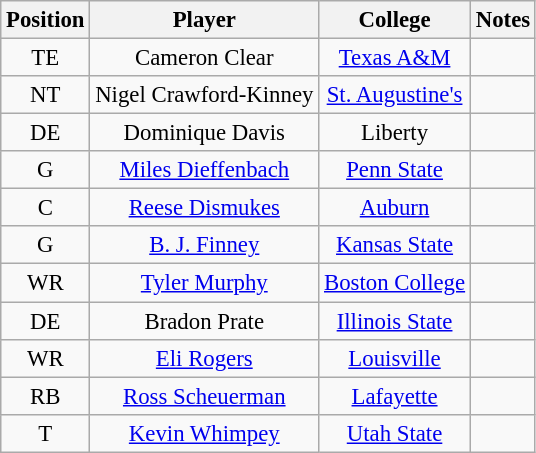<table class="wikitable" style="font-size: 95%; text-align: center;">
<tr>
<th>Position</th>
<th>Player</th>
<th>College</th>
<th>Notes</th>
</tr>
<tr>
<td>TE</td>
<td>Cameron Clear</td>
<td><a href='#'>Texas A&M</a></td>
<td></td>
</tr>
<tr>
<td>NT</td>
<td>Nigel Crawford-Kinney</td>
<td><a href='#'>St. Augustine's</a></td>
<td></td>
</tr>
<tr>
<td>DE</td>
<td>Dominique Davis</td>
<td>Liberty</td>
<td></td>
</tr>
<tr>
<td>G</td>
<td><a href='#'>Miles Dieffenbach</a></td>
<td><a href='#'>Penn State</a></td>
<td></td>
</tr>
<tr>
<td>C</td>
<td><a href='#'>Reese Dismukes</a></td>
<td><a href='#'>Auburn</a></td>
<td></td>
</tr>
<tr>
<td>G</td>
<td><a href='#'>B. J. Finney</a></td>
<td><a href='#'>Kansas State</a></td>
<td></td>
</tr>
<tr>
<td>WR</td>
<td><a href='#'>Tyler Murphy</a></td>
<td><a href='#'>Boston College</a></td>
<td></td>
</tr>
<tr>
<td>DE</td>
<td>Bradon Prate</td>
<td><a href='#'>Illinois State</a></td>
<td></td>
</tr>
<tr>
<td>WR</td>
<td><a href='#'>Eli Rogers</a></td>
<td><a href='#'>Louisville</a></td>
<td></td>
</tr>
<tr>
<td>RB</td>
<td><a href='#'>Ross Scheuerman</a></td>
<td><a href='#'>Lafayette</a></td>
<td></td>
</tr>
<tr>
<td>T</td>
<td><a href='#'>Kevin Whimpey</a></td>
<td><a href='#'>Utah State</a></td>
<td></td>
</tr>
</table>
